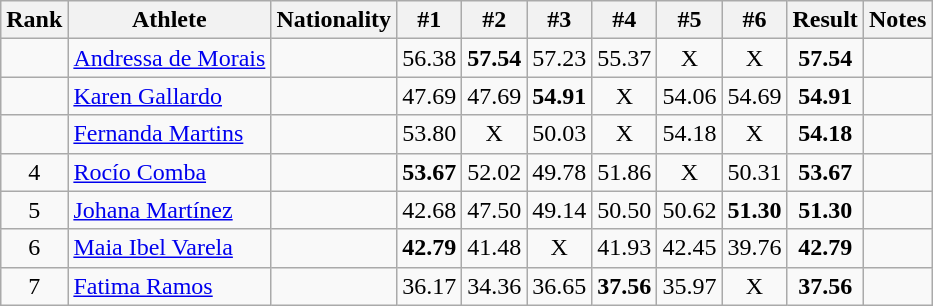<table class="wikitable sortable" style="text-align:center">
<tr>
<th>Rank</th>
<th>Athlete</th>
<th>Nationality</th>
<th>#1</th>
<th>#2</th>
<th>#3</th>
<th>#4</th>
<th>#5</th>
<th>#6</th>
<th>Result</th>
<th>Notes</th>
</tr>
<tr>
<td></td>
<td align=left><a href='#'>Andressa de Morais</a></td>
<td align=left></td>
<td>56.38</td>
<td><strong>57.54</strong></td>
<td>57.23</td>
<td>55.37</td>
<td>X</td>
<td>X</td>
<td><strong>57.54</strong></td>
<td></td>
</tr>
<tr>
<td></td>
<td align=left><a href='#'>Karen Gallardo</a></td>
<td align=left></td>
<td>47.69</td>
<td>47.69</td>
<td><strong>54.91</strong></td>
<td>X</td>
<td>54.06</td>
<td>54.69</td>
<td><strong>54.91</strong></td>
<td></td>
</tr>
<tr>
<td></td>
<td align=left><a href='#'>Fernanda Martins</a></td>
<td align=left></td>
<td>53.80</td>
<td>X</td>
<td>50.03</td>
<td>X</td>
<td>54.18</td>
<td>X</td>
<td><strong>54.18</strong></td>
<td></td>
</tr>
<tr>
<td>4</td>
<td align=left><a href='#'>Rocío Comba</a></td>
<td align=left></td>
<td><strong>53.67</strong></td>
<td>52.02</td>
<td>49.78</td>
<td>51.86</td>
<td>X</td>
<td>50.31</td>
<td><strong>53.67</strong></td>
<td></td>
</tr>
<tr>
<td>5</td>
<td align=left><a href='#'>Johana Martínez</a></td>
<td align=left></td>
<td>42.68</td>
<td>47.50</td>
<td>49.14</td>
<td>50.50</td>
<td>50.62</td>
<td><strong>51.30</strong></td>
<td><strong>51.30</strong></td>
<td></td>
</tr>
<tr>
<td>6</td>
<td align=left><a href='#'>Maia Ibel Varela</a></td>
<td align=left></td>
<td><strong>42.79</strong></td>
<td>41.48</td>
<td>X</td>
<td>41.93</td>
<td>42.45</td>
<td>39.76</td>
<td><strong>42.79</strong></td>
<td></td>
</tr>
<tr>
<td>7</td>
<td align=left><a href='#'>Fatima Ramos</a></td>
<td align=left></td>
<td>36.17</td>
<td>34.36</td>
<td>36.65</td>
<td><strong>37.56</strong></td>
<td>35.97</td>
<td>X</td>
<td><strong>37.56</strong></td>
<td></td>
</tr>
</table>
